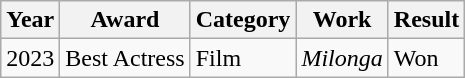<table class="wikitable">
<tr>
<th>Year</th>
<th>Award</th>
<th>Category</th>
<th>Work</th>
<th>Result</th>
</tr>
<tr>
<td>2023</td>
<td>Best Actress</td>
<td>Film</td>
<td><em>Milonga</em></td>
<td>Won</td>
</tr>
</table>
